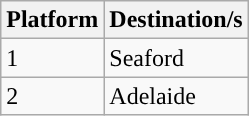<table class="wikitable">
<tr>
<th>Platform</th>
<th>Destination/s</th>
</tr>
<tr>
<td style="background:#"><span>1</span></td>
<td>Seaford</td>
</tr>
<tr>
<td style="background:#"><span>2</span></td>
<td>Adelaide</td>
</tr>
</table>
